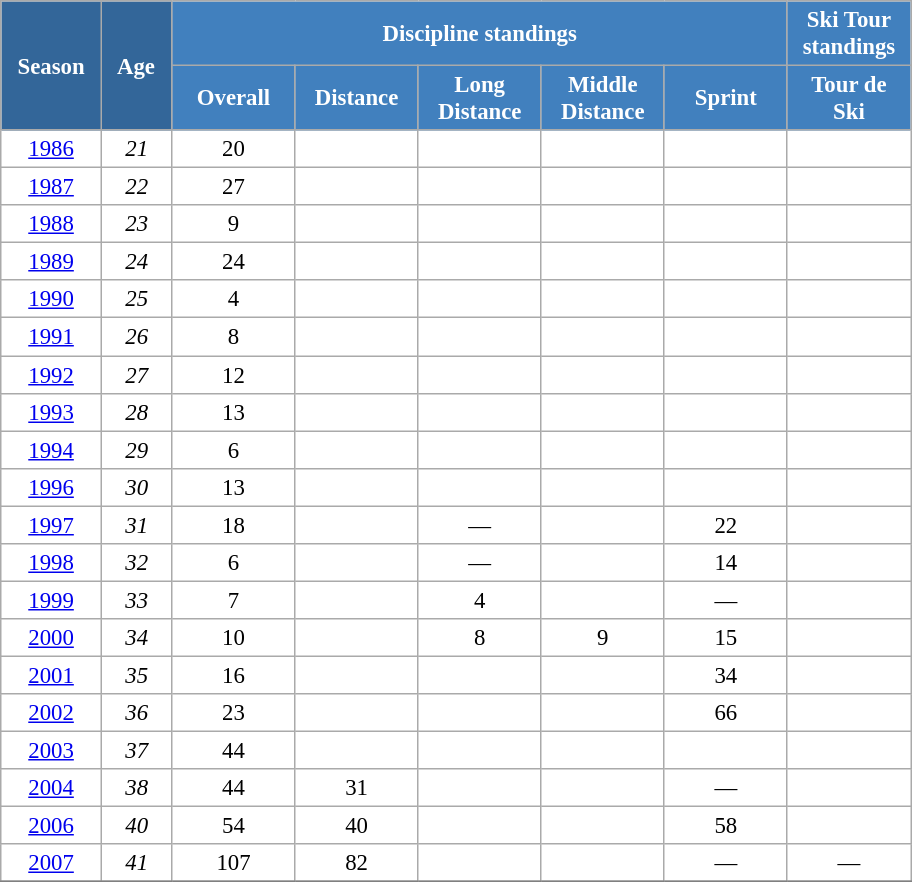<table class="wikitable" style="font-size:95%; text-align:center; border:grey solid 1px; border-collapse:collapse; background:#ffffff;">
<tr>
<th style="background-color:#369; color:white; width:60px;" rowspan="2"> Season </th>
<th style="background-color:#369; color:white; width:40px;" rowspan="2"> Age </th>
<th style="background-color:#4180be; color:white;" colspan="5">Discipline standings</th>
<th style="background-color:#4180be; color:white;" colspan="1">Ski Tour standings</th>
</tr>
<tr>
<th style="background-color:#4180be; color:white; width:75px;">Overall</th>
<th style="background-color:#4180be; color:white; width:75px;">Distance</th>
<th style="background-color:#4180be; color:white; width:75px;">Long Distance</th>
<th style="background-color:#4180be; color:white; width:75px;">Middle Distance</th>
<th style="background-color:#4180be; color:white; width:75px;">Sprint</th>
<th style="background-color:#4180be; color:white; width:75px;">Tour de<br>Ski</th>
</tr>
<tr>
<td><a href='#'>1986</a></td>
<td><em>21</em></td>
<td>20</td>
<td></td>
<td></td>
<td></td>
<td></td>
<td></td>
</tr>
<tr>
<td><a href='#'>1987</a></td>
<td><em>22</em></td>
<td>27</td>
<td></td>
<td></td>
<td></td>
<td></td>
<td></td>
</tr>
<tr>
<td><a href='#'>1988</a></td>
<td><em>23</em></td>
<td>9</td>
<td></td>
<td></td>
<td></td>
<td></td>
<td></td>
</tr>
<tr>
<td><a href='#'>1989</a></td>
<td><em>24</em></td>
<td>24</td>
<td></td>
<td></td>
<td></td>
<td></td>
<td></td>
</tr>
<tr>
<td><a href='#'>1990</a></td>
<td><em>25</em></td>
<td>4</td>
<td></td>
<td></td>
<td></td>
<td></td>
<td></td>
</tr>
<tr>
<td><a href='#'>1991</a></td>
<td><em>26</em></td>
<td>8</td>
<td></td>
<td></td>
<td></td>
<td></td>
<td></td>
</tr>
<tr>
<td><a href='#'>1992</a></td>
<td><em>27</em></td>
<td>12</td>
<td></td>
<td></td>
<td></td>
<td></td>
<td></td>
</tr>
<tr>
<td><a href='#'>1993</a></td>
<td><em>28</em></td>
<td>13</td>
<td></td>
<td></td>
<td></td>
<td></td>
<td></td>
</tr>
<tr>
<td><a href='#'>1994</a></td>
<td><em>29</em></td>
<td>6</td>
<td></td>
<td></td>
<td></td>
<td></td>
<td></td>
</tr>
<tr>
<td><a href='#'>1996</a></td>
<td><em>30</em></td>
<td>13</td>
<td></td>
<td></td>
<td></td>
<td></td>
<td></td>
</tr>
<tr>
<td><a href='#'>1997</a></td>
<td><em>31</em></td>
<td>18</td>
<td></td>
<td>—</td>
<td></td>
<td>22</td>
<td></td>
</tr>
<tr>
<td><a href='#'>1998</a></td>
<td><em>32</em></td>
<td>6</td>
<td></td>
<td>—</td>
<td></td>
<td>14</td>
<td></td>
</tr>
<tr>
<td><a href='#'>1999</a></td>
<td><em>33</em></td>
<td>7</td>
<td></td>
<td>4</td>
<td></td>
<td>—</td>
<td></td>
</tr>
<tr>
<td><a href='#'>2000</a></td>
<td><em>34</em></td>
<td>10</td>
<td></td>
<td>8</td>
<td>9</td>
<td>15</td>
<td></td>
</tr>
<tr>
<td><a href='#'>2001</a></td>
<td><em>35</em></td>
<td>16</td>
<td></td>
<td></td>
<td></td>
<td>34</td>
<td></td>
</tr>
<tr>
<td><a href='#'>2002</a></td>
<td><em>36</em></td>
<td>23</td>
<td></td>
<td></td>
<td></td>
<td>66</td>
<td></td>
</tr>
<tr>
<td><a href='#'>2003</a></td>
<td><em>37</em></td>
<td>44</td>
<td></td>
<td></td>
<td></td>
<td></td>
<td></td>
</tr>
<tr>
<td><a href='#'>2004</a></td>
<td><em>38</em></td>
<td>44</td>
<td>31</td>
<td></td>
<td></td>
<td>—</td>
<td></td>
</tr>
<tr>
<td><a href='#'>2006</a></td>
<td><em>40</em></td>
<td>54</td>
<td>40</td>
<td></td>
<td></td>
<td>58</td>
<td></td>
</tr>
<tr>
<td><a href='#'>2007</a></td>
<td><em>41</em></td>
<td>107</td>
<td>82</td>
<td></td>
<td></td>
<td>—</td>
<td>—</td>
</tr>
<tr>
</tr>
</table>
